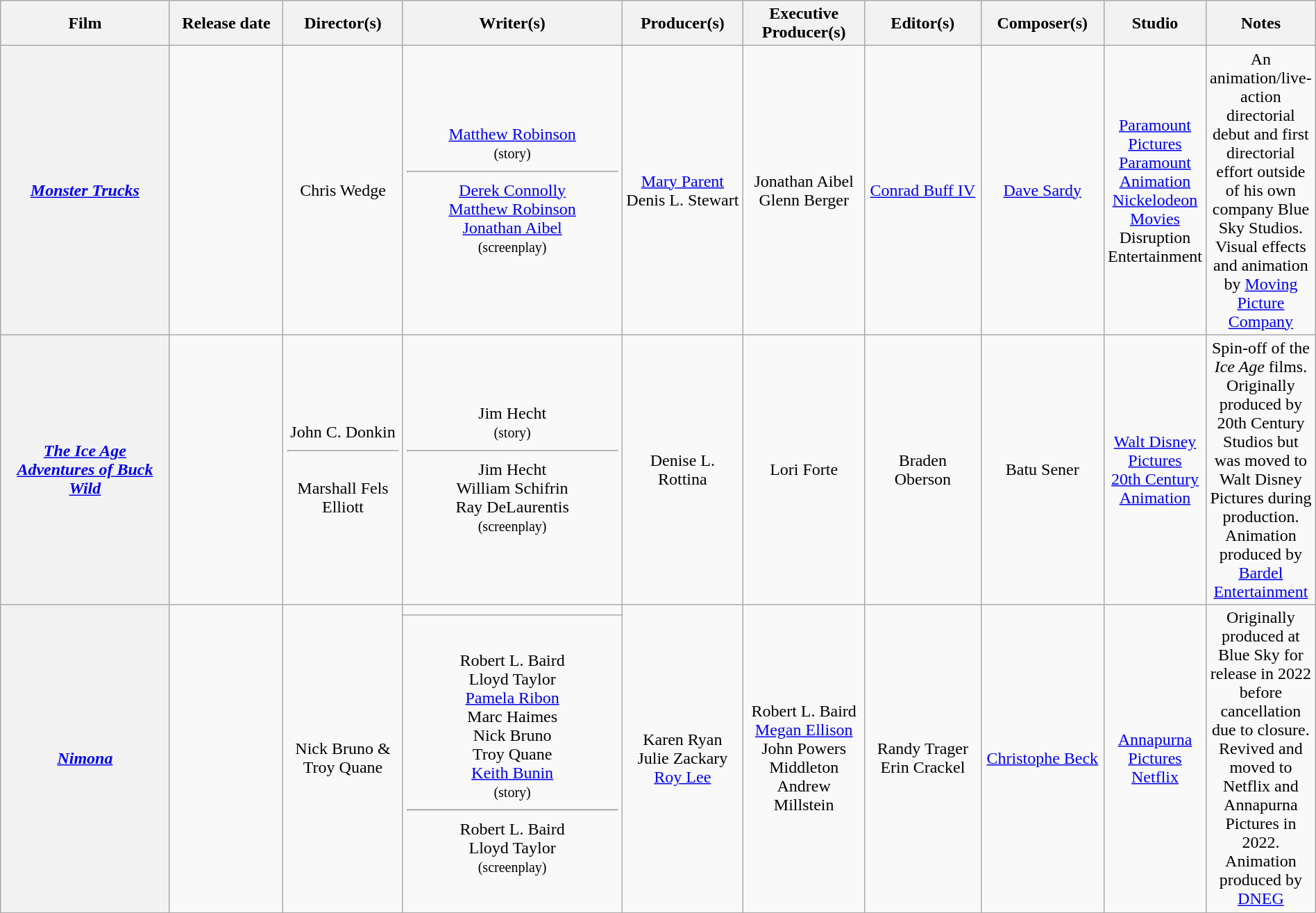<table class="wikitable plainrowheaders sortable" style="text-align:center; margin=auto; width:100%;">
<tr>
<th width="15%">Film</th>
<th width="10%">Release date</th>
<th width="10%">Director(s)</th>
<th width="20%">Writer(s)</th>
<th width="10%">Producer(s)</th>
<th width="10%">Executive Producer(s)</th>
<th width="10%">Editor(s)</th>
<th width="10%">Composer(s)</th>
<th width="10%">Studio</th>
<th>Notes</th>
</tr>
<tr>
<th scope="row" style="text-align:center;"><em><a href='#'>Monster Trucks</a></em></th>
<td></td>
<td>Chris Wedge</td>
<td><a href='#'>Matthew Robinson</a> <br><small>(story)</small><hr><a href='#'>Derek Connolly</a><br><a href='#'>Matthew Robinson</a><br><a href='#'>Jonathan Aibel</a><br><small>(screenplay)</small></td>
<td><a href='#'>Mary Parent</a><br>Denis L. Stewart</td>
<td>Jonathan Aibel<br>Glenn Berger</td>
<td><a href='#'>Conrad Buff IV</a></td>
<td><a href='#'>Dave Sardy</a></td>
<td><a href='#'>Paramount Pictures</a><br><a href='#'>Paramount Animation</a><br><a href='#'>Nickelodeon Movies</a><br>Disruption Entertainment</td>
<td>An animation/live-action directorial debut and first directorial effort outside of his own company Blue Sky Studios. Visual effects and animation by <a href='#'>Moving Picture Company</a></td>
</tr>
<tr>
<th scope="row" style="text-align:center;"><em><a href='#'>The Ice Age Adventures of Buck Wild</a></em></th>
<td></td>
<td>John C. Donkin<hr><br>Marshall Fels Elliott</td>
<td>Jim Hecht <br><small>(story)</small><hr>Jim Hecht<br>William Schifrin<br>Ray DeLaurentis<br><small>(screenplay)</small></td>
<td>Denise L. Rottina</td>
<td>Lori Forte</td>
<td>Braden Oberson</td>
<td>Batu Sener</td>
<td><a href='#'>Walt Disney Pictures</a><br><a href='#'>20th Century Animation</a></td>
<td>Spin-off of the <em>Ice Age</em> films. Originally produced by 20th Century Studios but was moved to Walt Disney Pictures during production. Animation produced by <a href='#'>Bardel Entertainment</a></td>
</tr>
<tr>
<th rowspan="2" scope="row" style="text-align:center;"><em><a href='#'>Nimona</a></em></th>
<td rowspan="2"></td>
<td rowspan="2">Nick Bruno & Troy Quane</td>
<td></td>
<td rowspan="2">Karen Ryan<br>Julie Zackary<br><a href='#'>Roy Lee</a></td>
<td rowspan="2">Robert L. Baird<br><a href='#'>Megan Ellison</a><br>John Powers Middleton<br>Andrew Millstein</td>
<td rowspan="2">Randy Trager<br>Erin Crackel</td>
<td rowspan="2"><a href='#'>Christophe Beck</a></td>
<td rowspan="2"><a href='#'>Annapurna Pictures</a><br><a href='#'>Netflix</a></td>
<td rowspan="2">Originally produced at Blue Sky for release in 2022 before cancellation due to closure. Revived and moved to Netflix and Annapurna Pictures in 2022. Animation produced by <a href='#'>DNEG</a></td>
</tr>
<tr>
<td>Robert L. Baird<br>Lloyd Taylor<br><a href='#'>Pamela Ribon</a><br>Marc Haimes<br>Nick Bruno<br>Troy Quane<br><a href='#'>Keith Bunin</a><br><small>(story)</small><hr>Robert L. Baird<br>Lloyd Taylor<br><small>(screenplay)</small></td>
</tr>
</table>
